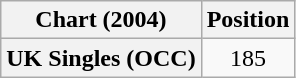<table class="wikitable plainrowheaders" style="text-align:center">
<tr>
<th>Chart (2004)</th>
<th>Position</th>
</tr>
<tr>
<th scope="row">UK Singles (OCC)</th>
<td>185</td>
</tr>
</table>
